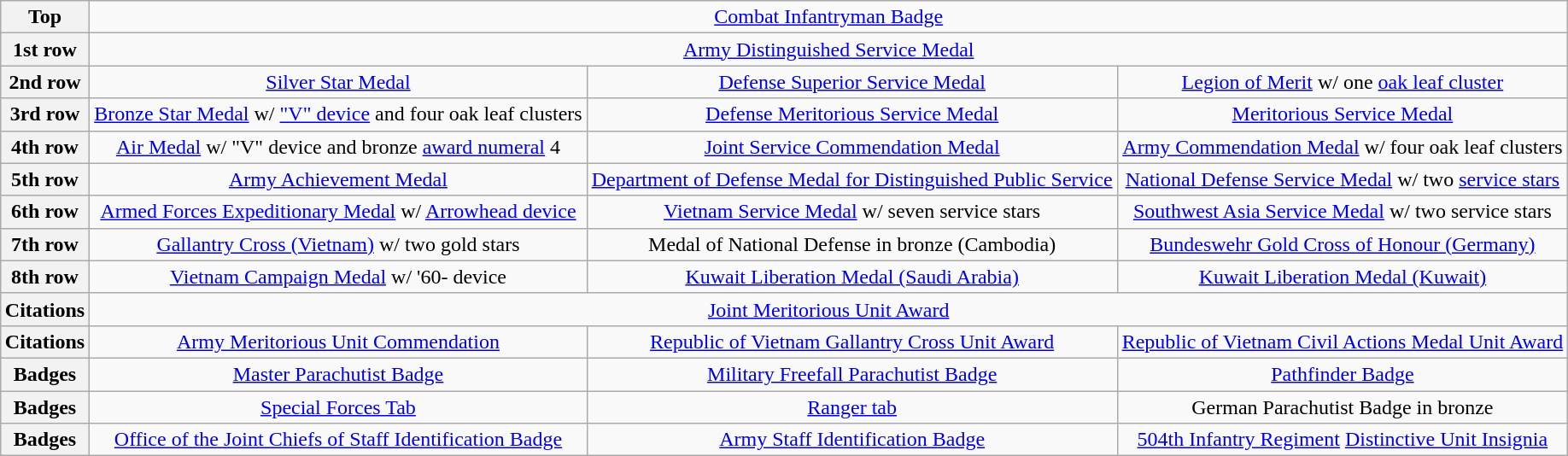<table class="wikitable" style="margin:1em auto; text-align:center;">
<tr>
<th>Top</th>
<td colspan="9"><a href='#'>Combat Infantryman Badge</a></td>
</tr>
<tr>
<th>1st row</th>
<td colspan="9"><a href='#'>Army Distinguished Service Medal</a></td>
</tr>
<tr>
<th>2nd row</th>
<td colspan="3"><a href='#'>Silver Star Medal</a></td>
<td colspan="3"><a href='#'>Defense Superior Service Medal</a></td>
<td colspan="3"><a href='#'>Legion of Merit</a> w/ one <a href='#'>oak leaf cluster</a></td>
</tr>
<tr>
<th>3rd row</th>
<td colspan="3"><a href='#'>Bronze Star Medal</a> w/ <a href='#'>"V" device</a> and four oak leaf clusters</td>
<td colspan="3"><a href='#'>Defense Meritorious Service Medal</a></td>
<td colspan="3"><a href='#'>Meritorious Service Medal</a></td>
</tr>
<tr>
<th>4th row</th>
<td colspan="3"><a href='#'>Air Medal</a> w/ "V" device and bronze <a href='#'>award numeral</a> 4</td>
<td colspan="3"><a href='#'>Joint Service Commendation Medal</a></td>
<td colspan="3"><a href='#'>Army Commendation Medal</a> w/ four oak leaf clusters</td>
</tr>
<tr>
<th>5th row</th>
<td colspan="3"><a href='#'>Army Achievement Medal</a></td>
<td colspan="3"><a href='#'>Department of Defense Medal for Distinguished Public Service</a></td>
<td colspan="3"><a href='#'>National Defense Service Medal</a> w/ two <a href='#'>service stars</a></td>
</tr>
<tr>
<th>6th row</th>
<td colspan="3"><a href='#'>Armed Forces Expeditionary Medal</a> w/ <a href='#'>Arrowhead device</a></td>
<td colspan="3"><a href='#'>Vietnam Service Medal</a> w/ seven service stars</td>
<td colspan="3"><a href='#'>Southwest Asia Service Medal</a> w/ two service stars</td>
</tr>
<tr>
<th>7th row</th>
<td colspan="3"><a href='#'>Gallantry Cross (Vietnam)</a> w/ two gold stars</td>
<td colspan="3">Medal of National Defense in bronze (Cambodia)</td>
<td colspan="3"><a href='#'>Bundeswehr Gold Cross of Honour (Germany)</a></td>
</tr>
<tr>
<th>8th row</th>
<td colspan="3"><a href='#'>Vietnam Campaign Medal</a> w/ '60- device</td>
<td colspan="3"><a href='#'>Kuwait Liberation Medal (Saudi Arabia)</a></td>
<td colspan="3"><a href='#'>Kuwait Liberation Medal (Kuwait)</a></td>
</tr>
<tr>
<th>Citations</th>
<td colspan="9"><a href='#'>Joint Meritorious Unit Award</a></td>
</tr>
<tr>
<th>Citations</th>
<td colspan="3"><a href='#'>Army Meritorious Unit Commendation</a></td>
<td colspan="3"><a href='#'>Republic of Vietnam Gallantry Cross Unit Award</a></td>
<td colspan="3"><a href='#'>Republic of Vietnam Civil Actions Medal Unit Award</a></td>
</tr>
<tr>
<th>Badges</th>
<td colspan="3"><a href='#'>Master Parachutist Badge</a></td>
<td colspan="3"><a href='#'>Military Freefall Parachutist Badge</a></td>
<td colspan="3"><a href='#'>Pathfinder Badge</a></td>
</tr>
<tr>
<th>Badges</th>
<td colspan="3"><a href='#'>Special Forces Tab</a></td>
<td colspan="3"><a href='#'>Ranger tab</a></td>
<td colspan="3">German Parachutist Badge in bronze</td>
</tr>
<tr>
<th>Badges</th>
<td colspan="3"><a href='#'>Office of the Joint Chiefs of Staff Identification Badge</a></td>
<td colspan="3"><a href='#'>Army Staff Identification Badge</a></td>
<td colspan="3"><a href='#'>504th Infantry Regiment</a> <a href='#'>Distinctive Unit Insignia</a></td>
</tr>
</table>
